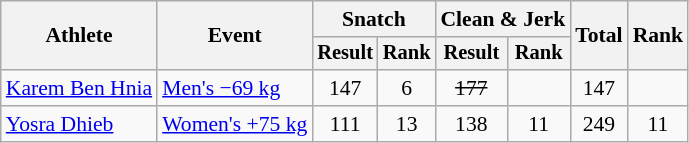<table class="wikitable" style="font-size:90%">
<tr>
<th rowspan="2">Athlete</th>
<th rowspan="2">Event</th>
<th colspan="2">Snatch</th>
<th colspan="2">Clean & Jerk</th>
<th rowspan="2">Total</th>
<th rowspan="2">Rank</th>
</tr>
<tr style="font-size:95%">
<th>Result</th>
<th>Rank</th>
<th>Result</th>
<th>Rank</th>
</tr>
<tr align=center>
<td align=left><a href='#'>Karem Ben Hnia</a></td>
<td align=left><a href='#'>Men's −69 kg</a></td>
<td>147</td>
<td>6</td>
<td><s>177</s></td>
<td></td>
<td>147</td>
<td></td>
</tr>
<tr align=center>
<td align=left><a href='#'>Yosra Dhieb</a></td>
<td align=left><a href='#'>Women's +75 kg</a></td>
<td>111</td>
<td>13</td>
<td>138</td>
<td>11</td>
<td>249</td>
<td>11</td>
</tr>
</table>
